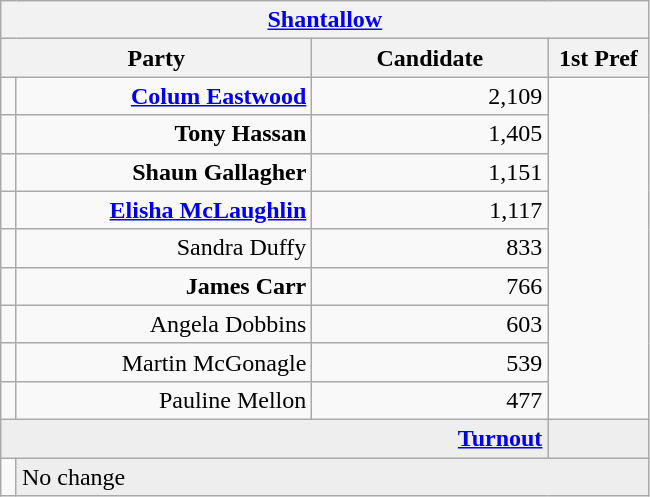<table class="wikitable">
<tr>
<th colspan="4" style="text-align:center;"><a href='#'>Shantallow</a></th>
</tr>
<tr>
<th colspan="2"  style="text-align:center; width:200px;">Party</th>
<th width=150>Candidate</th>
<th width=60>1st Pref</th>
</tr>
<tr>
<td></td>
<td style="text-align:right;"><strong><a href='#'>Colum Eastwood</a></strong></td>
<td style="text-align:right;">2,109</td>
</tr>
<tr>
<td></td>
<td style="text-align:right;"><strong>Tony Hassan</strong></td>
<td style="text-align:right;">1,405</td>
</tr>
<tr>
<td></td>
<td style="text-align:right;"><strong>Shaun Gallagher</strong></td>
<td style="text-align:right;">1,151</td>
</tr>
<tr>
<td></td>
<td style="text-align:right;"><strong><a href='#'>Elisha McLaughlin</a></strong></td>
<td style="text-align:right;">1,117</td>
</tr>
<tr>
<td></td>
<td style="text-align:right;">Sandra Duffy</td>
<td style="text-align:right;">833</td>
</tr>
<tr>
<td></td>
<td style="text-align:right;"><strong>James Carr</strong></td>
<td style="text-align:right;">766</td>
</tr>
<tr>
<td></td>
<td style="text-align:right;">Angela Dobbins</td>
<td style="text-align:right;">603</td>
</tr>
<tr>
<td></td>
<td style="text-align:right;">Martin McGonagle</td>
<td style="text-align:right;">539</td>
</tr>
<tr>
<td></td>
<td style="text-align:right;">Pauline Mellon</td>
<td style="text-align:right;">477</td>
</tr>
<tr style="background:#eee;">
<td colspan="3" style="text-align:right;"><strong><a href='#'>Turnout</a></strong></td>
<td style="text-align:right;"></td>
</tr>
<tr>
<td></td>
<td colspan="3" style="background:#eee;">No change</td>
</tr>
</table>
